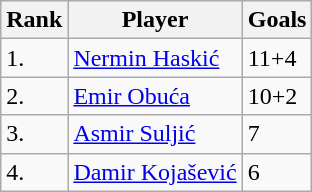<table class="wikitable">
<tr>
<th>Rank</th>
<th>Player</th>
<th>Goals</th>
</tr>
<tr>
<td>1.</td>
<td> <a href='#'>Nermin Haskić</a></td>
<td>11+4</td>
</tr>
<tr>
<td>2.</td>
<td> <a href='#'>Emir Obuća</a></td>
<td>10+2</td>
</tr>
<tr>
<td>3.</td>
<td> <a href='#'>Asmir Suljić</a></td>
<td>7</td>
</tr>
<tr>
<td>4.</td>
<td> <a href='#'>Damir Kojašević</a></td>
<td>6</td>
</tr>
</table>
